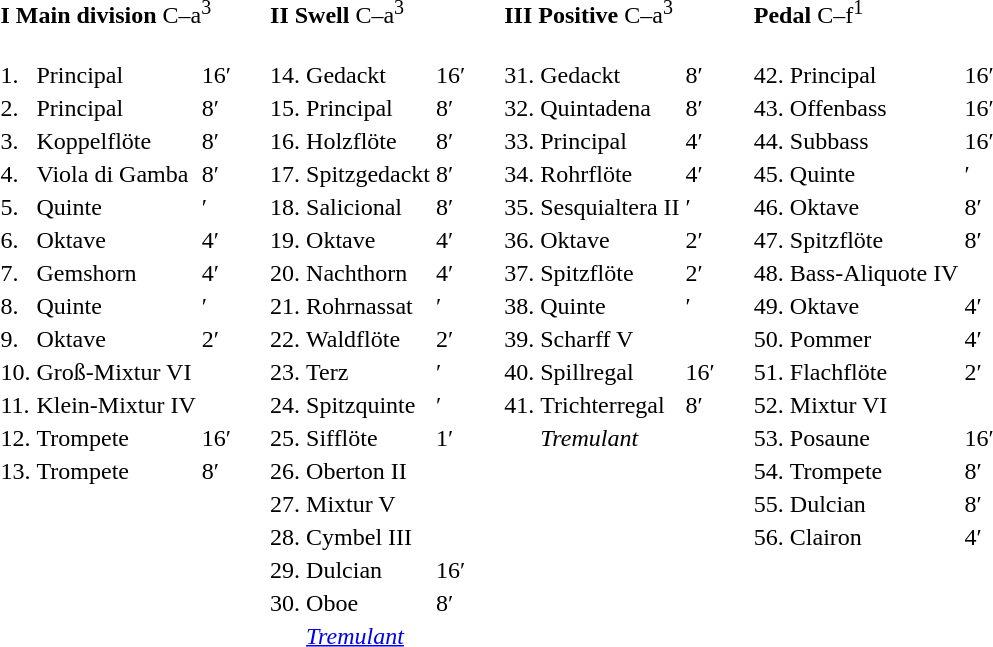<table border="0" cellspacing="10" cellpadding="10" style="border-collapse:collapse;">
<tr>
<td style="vertical-align:top;"><br><table border="0">
<tr>
<td colspan="3"><strong>I Main division</strong> C–a<sup>3</sup><br><br></td>
</tr>
<tr>
<td>1.</td>
<td>Principal</td>
<td>16′</td>
</tr>
<tr>
<td>2.</td>
<td>Principal</td>
<td>8′</td>
</tr>
<tr>
<td>3.</td>
<td>Koppelflöte</td>
<td>8′</td>
</tr>
<tr>
<td>4.</td>
<td>Viola di Gamba</td>
<td>8′</td>
</tr>
<tr>
<td>5.</td>
<td>Quinte</td>
<td>′</td>
</tr>
<tr>
<td>6.</td>
<td>Oktave</td>
<td>4′</td>
</tr>
<tr>
<td>7.</td>
<td>Gemshorn</td>
<td>4′</td>
</tr>
<tr>
<td>8.</td>
<td>Quinte</td>
<td>′</td>
</tr>
<tr>
<td>9.</td>
<td>Oktave</td>
<td>2′</td>
</tr>
<tr>
<td>10.</td>
<td>Groß-Mixtur VI</td>
</tr>
<tr>
<td>11.</td>
<td>Klein-Mixtur IV</td>
</tr>
<tr>
<td>12.</td>
<td>Trompete</td>
<td>16′</td>
</tr>
<tr>
<td>13.</td>
<td>Trompete</td>
<td>8′</td>
</tr>
</table>
</td>
<td style="vertical-align:top;"><br><table border="0">
<tr>
<td colspan="3"><strong>II Swell</strong> C–a<sup>3</sup><br><br></td>
</tr>
<tr>
<td>14.</td>
<td>Gedackt</td>
<td>16′</td>
</tr>
<tr>
<td>15.</td>
<td>Principal</td>
<td>8′</td>
</tr>
<tr>
<td>16.</td>
<td>Holzflöte</td>
<td>8′</td>
</tr>
<tr>
<td>17.</td>
<td>Spitzgedackt</td>
<td>8′</td>
</tr>
<tr>
<td>18.</td>
<td>Salicional</td>
<td>8′</td>
</tr>
<tr>
<td>19.</td>
<td>Oktave</td>
<td>4′</td>
</tr>
<tr>
<td>20.</td>
<td>Nachthorn</td>
<td>4′</td>
</tr>
<tr>
<td>21.</td>
<td>Rohrnassat</td>
<td>′</td>
</tr>
<tr>
<td>22.</td>
<td>Waldflöte</td>
<td>2′</td>
</tr>
<tr>
<td>23.</td>
<td>Terz</td>
<td>′</td>
</tr>
<tr>
<td>24.</td>
<td>Spitzquinte</td>
<td>′</td>
</tr>
<tr>
<td>25.</td>
<td>Sifflöte</td>
<td>1′</td>
</tr>
<tr>
<td>26.</td>
<td>Oberton II</td>
</tr>
<tr>
<td>27.</td>
<td>Mixtur V</td>
</tr>
<tr>
<td>28.</td>
<td>Cymbel III</td>
</tr>
<tr>
<td>29.</td>
<td>Dulcian</td>
<td>16′</td>
</tr>
<tr>
<td>30.</td>
<td>Oboe</td>
<td>8′</td>
</tr>
<tr>
<td></td>
<td><em><a href='#'>Tremulant</a></em></td>
</tr>
</table>
</td>
<td style="vertical-align:top;"><br><table border="0">
<tr>
<td colspan="3"><strong>III Positive</strong> C–a<sup>3</sup><br><br></td>
</tr>
<tr>
<td>31.</td>
<td>Gedackt</td>
<td>8′</td>
</tr>
<tr>
<td>32.</td>
<td>Quintadena</td>
<td>8′</td>
</tr>
<tr>
<td>33.</td>
<td>Principal</td>
<td>4′</td>
</tr>
<tr>
<td>34.</td>
<td>Rohrflöte</td>
<td>4′</td>
</tr>
<tr>
<td>35.</td>
<td>Sesquialtera II</td>
<td>′</td>
</tr>
<tr>
<td>36.</td>
<td>Oktave</td>
<td>2′</td>
</tr>
<tr>
<td>37.</td>
<td>Spitzflöte</td>
<td>2′</td>
</tr>
<tr>
<td>38.</td>
<td>Quinte</td>
<td>′</td>
</tr>
<tr>
<td>39.</td>
<td>Scharff V</td>
</tr>
<tr>
<td>40.</td>
<td>Spillregal</td>
<td>16′</td>
</tr>
<tr>
<td>41.</td>
<td>Trichterregal</td>
<td>8′</td>
</tr>
<tr>
<td></td>
<td><em>Tremulant</em></td>
</tr>
</table>
</td>
<td style="vertical-align:top;"><br><table border="0">
<tr>
<td colspan="3"><strong>Pedal</strong> C–f<sup>1</sup><br><br></td>
</tr>
<tr>
<td>42.</td>
<td>Principal</td>
<td>16′</td>
</tr>
<tr>
<td>43.</td>
<td>Offenbass</td>
<td>16′</td>
</tr>
<tr>
<td>44.</td>
<td>Subbass</td>
<td>16′</td>
</tr>
<tr>
<td>45.</td>
<td>Quinte</td>
<td>′</td>
</tr>
<tr>
<td>46.</td>
<td>Oktave</td>
<td>8′</td>
</tr>
<tr>
<td>47.</td>
<td>Spitzflöte</td>
<td>8′</td>
</tr>
<tr>
<td>48.</td>
<td>Bass-Aliquote IV</td>
</tr>
<tr>
<td>49.</td>
<td>Oktave</td>
<td>4′</td>
</tr>
<tr>
<td>50.</td>
<td>Pommer</td>
<td>4′</td>
</tr>
<tr>
<td>51.</td>
<td>Flachflöte</td>
<td>2′</td>
</tr>
<tr>
<td>52.</td>
<td>Mixtur VI</td>
</tr>
<tr>
<td>53.</td>
<td>Posaune</td>
<td>16′</td>
</tr>
<tr>
<td>54.</td>
<td>Trompete</td>
<td>8′</td>
</tr>
<tr>
<td>55.</td>
<td>Dulcian</td>
<td>8′</td>
</tr>
<tr>
<td>56.</td>
<td>Clairon</td>
<td>4′</td>
</tr>
</table>
</td>
</tr>
</table>
